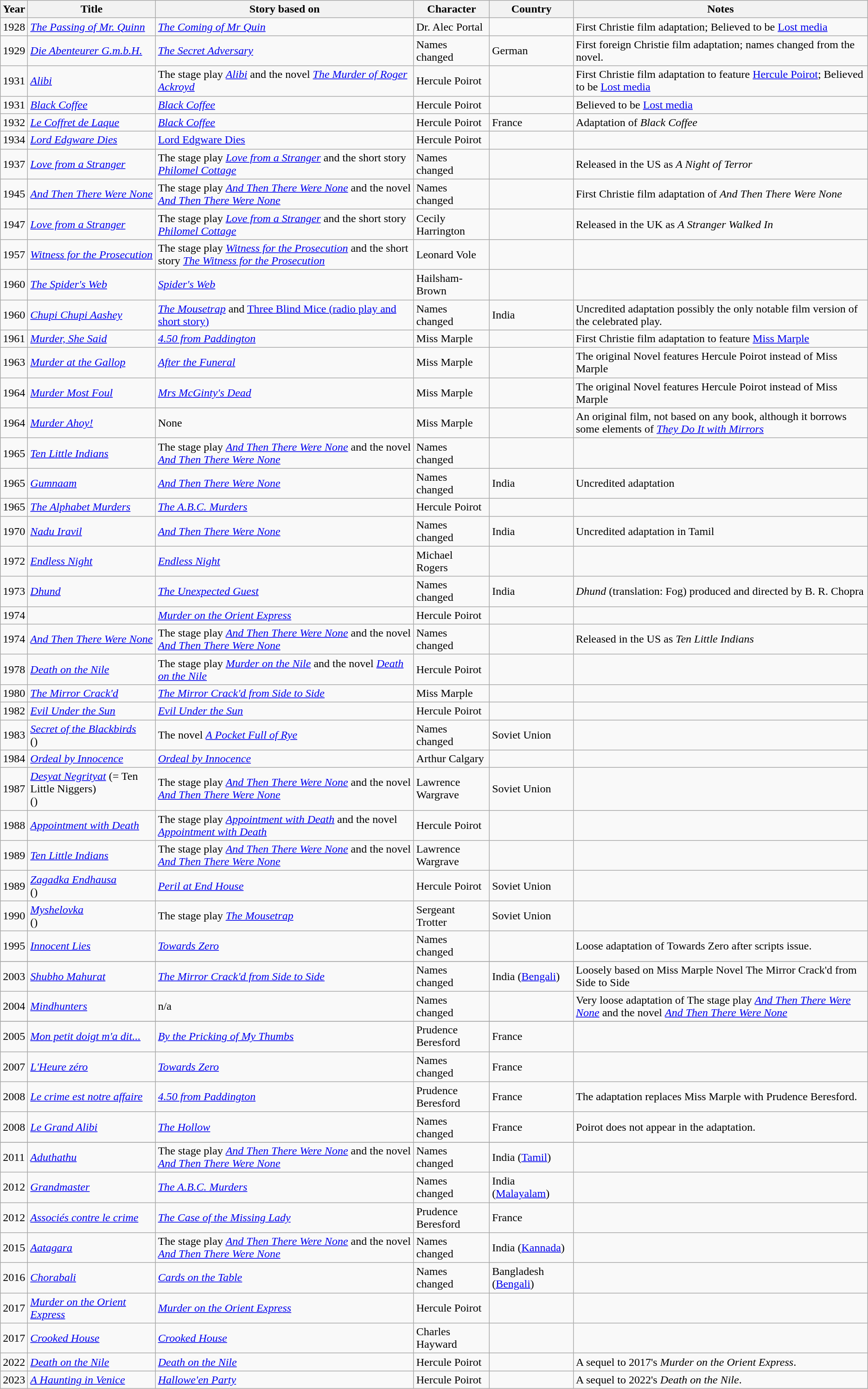<table class="wikitable sortable">
<tr>
<th>Year</th>
<th>Title</th>
<th>Story based on</th>
<th>Character</th>
<th>Country</th>
<th>Notes</th>
</tr>
<tr>
<td>1928</td>
<td><em><a href='#'>The Passing of Mr. Quinn</a></em></td>
<td><em><a href='#'>The Coming of Mr Quin</a></em></td>
<td>Dr. Alec Portal</td>
<td></td>
<td>First Christie film adaptation; Believed to be <a href='#'>Lost media</a></td>
</tr>
<tr>
<td>1929</td>
<td><em><a href='#'>Die Abenteurer G.m.b.H.</a></em></td>
<td><em><a href='#'>The Secret Adversary</a></em></td>
<td>Names changed</td>
<td>German</td>
<td>First foreign Christie film adaptation; names changed from the novel.</td>
</tr>
<tr>
<td>1931</td>
<td><em><a href='#'>Alibi</a></em></td>
<td>The stage play <em><a href='#'>Alibi</a></em> and the novel <em><a href='#'>The Murder of Roger Ackroyd</a></em></td>
<td>Hercule Poirot</td>
<td></td>
<td>First Christie film adaptation to feature <a href='#'>Hercule Poirot</a>; Believed to be <a href='#'>Lost media</a></td>
</tr>
<tr>
<td>1931</td>
<td><em><a href='#'>Black Coffee</a></em></td>
<td><em><a href='#'>Black Coffee</a></em></td>
<td>Hercule Poirot</td>
<td></td>
<td>Believed to be <a href='#'>Lost media</a></td>
</tr>
<tr>
<td>1932</td>
<td><em><a href='#'>Le Coffret de Laque</a></em></td>
<td><em><a href='#'>Black Coffee</a></em></td>
<td>Hercule Poirot</td>
<td>France</td>
<td>Adaptation of <em>Black Coffee</em></td>
</tr>
<tr>
<td>1934</td>
<td><em><a href='#'>Lord Edgware Dies</a></em></td>
<td><a href='#'>Lord Edgware Dies</a></td>
<td>Hercule Poirot</td>
<td></td>
<td></td>
</tr>
<tr>
<td>1937</td>
<td><em><a href='#'>Love from a Stranger</a></em></td>
<td>The stage play <em><a href='#'>Love from a Stranger</a></em> and the short story <em><a href='#'>Philomel Cottage</a></em></td>
<td>Names changed</td>
<td></td>
<td>Released in the US as <em>A Night of Terror</em></td>
</tr>
<tr>
<td>1945</td>
<td><em><a href='#'>And Then There Were None</a></em></td>
<td>The stage play <em><a href='#'>And Then There Were None</a></em> and the novel <em><a href='#'>And Then There Were None</a></em></td>
<td>Names changed</td>
<td></td>
<td>First Christie film adaptation of <em>And Then There Were None</em></td>
</tr>
<tr>
<td>1947</td>
<td><em><a href='#'>Love from a Stranger</a></em></td>
<td>The stage play <em><a href='#'>Love from a Stranger</a></em> and the short story <em><a href='#'>Philomel Cottage</a></em></td>
<td>Cecily Harrington</td>
<td></td>
<td>Released in the UK as <em>A Stranger Walked In</em></td>
</tr>
<tr>
<td>1957</td>
<td><em><a href='#'>Witness for the Prosecution</a></em></td>
<td>The stage play <em><a href='#'>Witness for the Prosecution</a></em> and the short story <em><a href='#'>The Witness for the Prosecution</a></em></td>
<td>Leonard Vole</td>
<td></td>
<td></td>
</tr>
<tr>
<td>1960</td>
<td><em><a href='#'>The Spider's Web</a></em></td>
<td><em><a href='#'>Spider's Web</a></em></td>
<td>Hailsham-Brown</td>
<td></td>
<td></td>
</tr>
<tr>
<td>1960</td>
<td><em><a href='#'>Chupi Chupi Aashey</a></em></td>
<td><em><a href='#'>The Mousetrap</a></em> and <a href='#'>Three Blind Mice (radio play and short story)</a></td>
<td>Names changed</td>
<td>India</td>
<td>Uncredited adaptation  possibly the only notable film version of the celebrated play. </td>
</tr>
<tr>
<td>1961</td>
<td><em><a href='#'>Murder, She Said</a></em></td>
<td><em><a href='#'>4.50 from Paddington</a></em></td>
<td>Miss Marple</td>
<td></td>
<td>First Christie film adaptation to feature <a href='#'>Miss Marple</a></td>
</tr>
<tr>
<td>1963</td>
<td><em><a href='#'>Murder at the Gallop</a></em></td>
<td><em><a href='#'>After the Funeral</a></em></td>
<td>Miss Marple</td>
<td></td>
<td>The original Novel features Hercule Poirot instead of Miss Marple</td>
</tr>
<tr>
<td>1964</td>
<td><em><a href='#'>Murder Most Foul</a></em></td>
<td><em><a href='#'>Mrs McGinty's Dead</a></em></td>
<td>Miss Marple</td>
<td></td>
<td>The original Novel features Hercule Poirot instead of Miss Marple</td>
</tr>
<tr>
<td>1964</td>
<td><em><a href='#'>Murder Ahoy!</a></em></td>
<td>None</td>
<td>Miss Marple</td>
<td></td>
<td>An original film, not based on any book, although it borrows some elements of <em><a href='#'>They Do It with Mirrors</a></em></td>
</tr>
<tr>
<td>1965</td>
<td><em><a href='#'>Ten Little Indians</a></em></td>
<td>The stage play <em><a href='#'>And Then There Were None</a></em> and the novel <em><a href='#'>And Then There Were None</a></em></td>
<td>Names changed</td>
<td></td>
<td></td>
</tr>
<tr>
<td>1965</td>
<td><em><a href='#'>Gumnaam</a></em></td>
<td><em><a href='#'>And Then There Were None</a></em></td>
<td>Names changed</td>
<td>India</td>
<td>Uncredited adaptation</td>
</tr>
<tr>
<td>1965</td>
<td><em><a href='#'>The Alphabet Murders</a></em></td>
<td><em><a href='#'>The A.B.C. Murders</a></em></td>
<td>Hercule Poirot</td>
<td></td>
<td></td>
</tr>
<tr>
<td>1970</td>
<td><em><a href='#'>Nadu Iravil</a></em></td>
<td><em><a href='#'>And Then There Were None</a></em></td>
<td>Names changed</td>
<td>India</td>
<td>Uncredited adaptation in Tamil</td>
</tr>
<tr>
<td>1972</td>
<td><em><a href='#'>Endless Night</a></em></td>
<td><em><a href='#'>Endless Night</a></em></td>
<td>Michael Rogers</td>
<td></td>
<td></td>
</tr>
<tr>
<td>1973</td>
<td><em><a href='#'>Dhund</a></em></td>
<td><em><a href='#'>The Unexpected Guest</a></em></td>
<td>Names changed</td>
<td>India</td>
<td><em>Dhund</em> (translation: Fog)  produced and directed by B. R. Chopra</td>
</tr>
<tr>
<td>1974</td>
<td></td>
<td><em><a href='#'>Murder on the Orient Express</a></em></td>
<td>Hercule Poirot</td>
<td></td>
<td></td>
</tr>
<tr>
<td>1974</td>
<td><em><a href='#'>And Then There Were None</a></em></td>
<td>The stage play <em><a href='#'>And Then There Were None</a></em> and the novel <em><a href='#'>And Then There Were None</a></em></td>
<td>Names changed</td>
<td></td>
<td>Released in the US as <em>Ten Little Indians</em></td>
</tr>
<tr>
<td>1978</td>
<td><em><a href='#'>Death on the Nile</a></em></td>
<td>The stage play <em><a href='#'>Murder on the Nile</a></em> and the novel <em><a href='#'>Death on the Nile</a></em></td>
<td>Hercule Poirot</td>
<td></td>
<td></td>
</tr>
<tr>
<td>1980</td>
<td><em><a href='#'>The Mirror Crack'd</a></em></td>
<td><em><a href='#'>The Mirror Crack'd from Side to Side</a></em></td>
<td>Miss Marple</td>
<td></td>
<td></td>
</tr>
<tr>
<td>1982</td>
<td><em><a href='#'>Evil Under the Sun</a></em></td>
<td><em><a href='#'>Evil Under the Sun</a></em></td>
<td>Hercule Poirot</td>
<td></td>
<td></td>
</tr>
<tr>
<td>1983</td>
<td><em><a href='#'>Secret of the Blackbirds</a></em> <br>()</td>
<td>The novel <em><a href='#'>A Pocket Full of Rye</a></em></td>
<td>Names changed</td>
<td>Soviet Union</td>
<td></td>
</tr>
<tr>
<td>1984</td>
<td><em><a href='#'>Ordeal by Innocence</a></em></td>
<td><em><a href='#'>Ordeal by Innocence</a></em></td>
<td>Arthur Calgary</td>
<td></td>
<td></td>
</tr>
<tr>
<td>1987</td>
<td><em><a href='#'>Desyat Negrityat</a></em> (= Ten Little Niggers)<br>()</td>
<td>The stage play <em><a href='#'>And Then There Were None</a></em> and the novel <em><a href='#'>And Then There Were None</a></em></td>
<td>Lawrence Wargrave</td>
<td>Soviet Union</td>
<td></td>
</tr>
<tr>
<td>1988</td>
<td><em><a href='#'>Appointment with Death</a></em></td>
<td>The stage play <em><a href='#'>Appointment with Death</a></em> and the novel <em><a href='#'>Appointment with Death</a></em></td>
<td>Hercule Poirot</td>
<td></td>
<td></td>
</tr>
<tr>
<td>1989</td>
<td><em><a href='#'>Ten Little Indians</a></em></td>
<td>The stage play <em><a href='#'>And Then There Were None</a></em> and the novel <em><a href='#'>And Then There Were None</a></em></td>
<td>Lawrence Wargrave</td>
<td></td>
<td></td>
</tr>
<tr>
<td>1989</td>
<td><em><a href='#'>Zagadka Endhausa</a></em> <br>()</td>
<td><em><a href='#'>Peril at End House</a></em></td>
<td>Hercule Poirot</td>
<td>Soviet Union</td>
<td></td>
</tr>
<tr>
<td>1990</td>
<td><em><a href='#'>Myshelovka</a></em> <br>()</td>
<td>The stage play <em><a href='#'>The Mousetrap</a></em></td>
<td>Sergeant Trotter</td>
<td>Soviet Union</td>
<td></td>
</tr>
<tr>
<td>1995</td>
<td><em><a href='#'>Innocent Lies</a></em></td>
<td><em><a href='#'>Towards Zero</a></em></td>
<td>Names changed</td>
<td></td>
<td>Loose adaptation of Towards Zero after scripts issue.</td>
</tr>
<tr>
</tr>
<tr>
<td>2003</td>
<td><em><a href='#'>Shubho Mahurat</a></em></td>
<td><em><a href='#'>The Mirror Crack'd from Side to Side</a></em></td>
<td>Names changed</td>
<td>India (<a href='#'>Bengali</a>)</td>
<td>Loosely based on Miss Marple Novel The Mirror Crack'd from Side to Side</td>
</tr>
<tr>
<td>2004</td>
<td><em><a href='#'>Mindhunters</a></em></td>
<td>n/a</td>
<td>Names changed</td>
<td></td>
<td>Very loose adaptation of The stage play <em><a href='#'>And Then There Were None</a></em> and the novel <em><a href='#'>And Then There Were None</a></em></td>
</tr>
<tr>
</tr>
<tr>
<td>2005</td>
<td><em><a href='#'>Mon petit doigt m'a dit...</a></em></td>
<td><em><a href='#'>By the Pricking of My Thumbs</a></em></td>
<td>Prudence Beresford</td>
<td>France</td>
<td></td>
</tr>
<tr>
<td>2007</td>
<td><em><a href='#'>L'Heure zéro</a></em></td>
<td><em><a href='#'>Towards Zero</a></em></td>
<td>Names changed</td>
<td>France</td>
<td></td>
</tr>
<tr>
<td>2008</td>
<td><em><a href='#'>Le crime est notre affaire</a></em></td>
<td><em><a href='#'>4.50 from Paddington</a></em></td>
<td>Prudence Beresford</td>
<td>France</td>
<td>The adaptation replaces Miss Marple with Prudence Beresford.</td>
</tr>
<tr>
<td>2008</td>
<td><em><a href='#'>Le Grand Alibi</a></em></td>
<td><em><a href='#'>The Hollow</a></em></td>
<td>Names changed</td>
<td>France</td>
<td>Poirot does not appear in the adaptation.</td>
</tr>
<tr>
</tr>
<tr>
<td>2011</td>
<td><em><a href='#'>Aduthathu</a></em></td>
<td>The stage play <em><a href='#'>And Then There Were None</a></em> and the novel <em><a href='#'>And Then There Were None</a></em></td>
<td>Names changed</td>
<td>India (<a href='#'>Tamil</a>)</td>
<td></td>
</tr>
<tr>
<td>2012</td>
<td><em><a href='#'>Grandmaster</a></em></td>
<td><em><a href='#'>The A.B.C. Murders</a></em></td>
<td>Names changed</td>
<td>India  (<a href='#'>Malayalam</a>)</td>
<td></td>
</tr>
<tr>
<td>2012</td>
<td><em><a href='#'>Associés contre le crime</a></em></td>
<td><em><a href='#'>The Case of the Missing Lady</a></em></td>
<td>Prudence Beresford</td>
<td>France</td>
<td></td>
</tr>
<tr>
<td>2015</td>
<td><em><a href='#'>Aatagara</a></em></td>
<td>The stage play <em><a href='#'>And Then There Were None</a></em> and the novel <em><a href='#'>And Then There Were None</a></em></td>
<td>Names changed</td>
<td>India (<a href='#'>Kannada</a>)</td>
<td></td>
</tr>
<tr>
<td>2016</td>
<td><em><a href='#'>Chorabali</a></em></td>
<td><em><a href='#'>Cards on the Table</a></em></td>
<td>Names changed</td>
<td>Bangladesh (<a href='#'>Bengali</a>)</td>
<td></td>
</tr>
<tr>
<td>2017</td>
<td><em><a href='#'>Murder on the Orient Express</a></em></td>
<td><em><a href='#'>Murder on the Orient Express</a></em></td>
<td>Hercule Poirot</td>
<td></td>
<td></td>
</tr>
<tr>
<td>2017</td>
<td><em><a href='#'>Crooked House</a></em></td>
<td><em><a href='#'>Crooked House</a></em></td>
<td>Charles Hayward</td>
<td></td>
<td></td>
</tr>
<tr>
<td>2022</td>
<td><em><a href='#'>Death on the Nile</a></em></td>
<td><em><a href='#'>Death on the Nile</a></em></td>
<td>Hercule Poirot</td>
<td></td>
<td>A sequel to 2017's <em>Murder on the Orient Express</em>.</td>
</tr>
<tr>
<td>2023</td>
<td><em><a href='#'>A Haunting in Venice</a></em></td>
<td><em><a href='#'>Hallowe'en Party</a></em></td>
<td>Hercule Poirot</td>
<td></td>
<td>A sequel to 2022's <em>Death on the Nile</em>.</td>
</tr>
</table>
